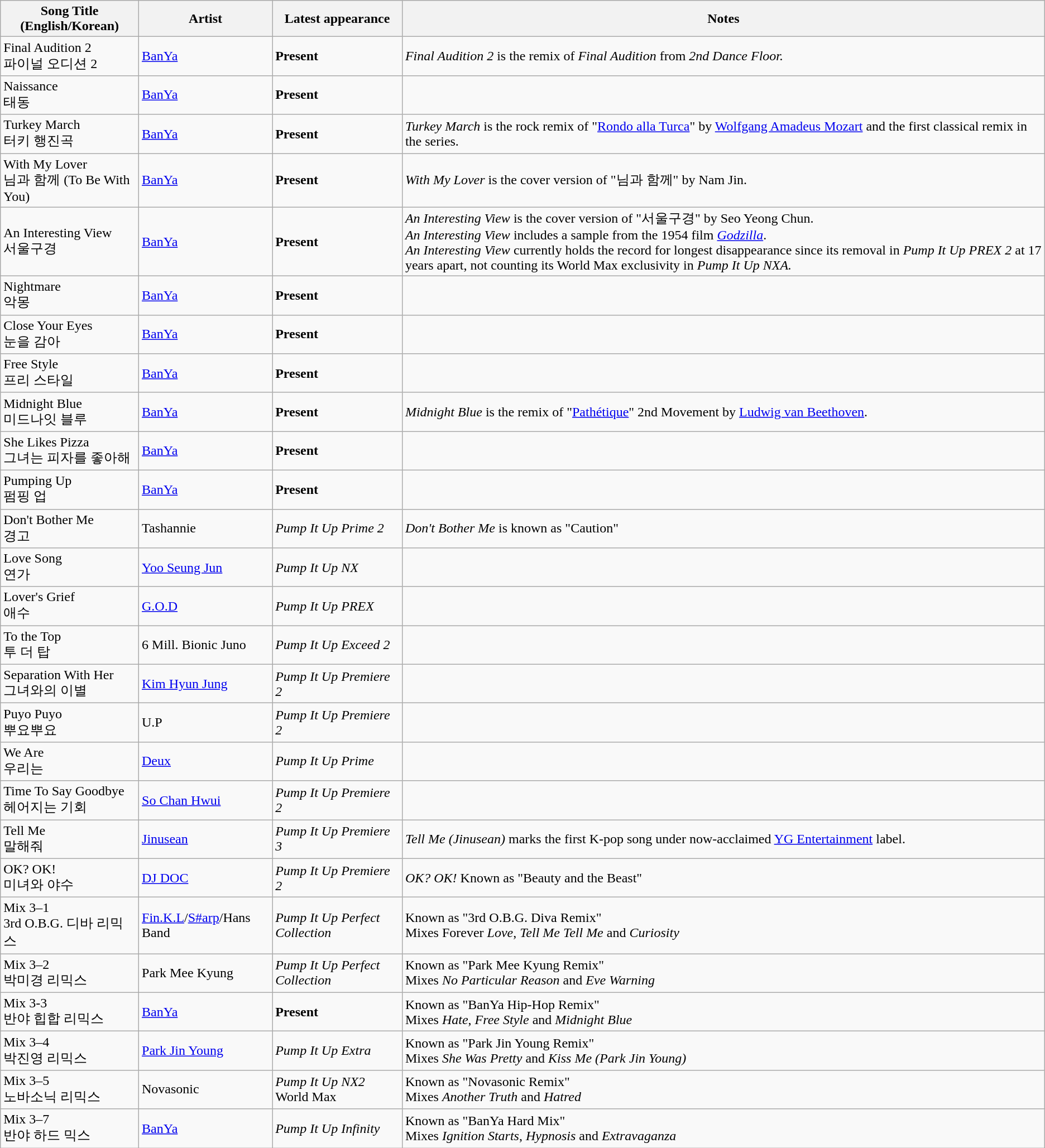<table class="wikitable sortable">
<tr>
<th>Song Title<br>(English/Korean)</th>
<th>Artist</th>
<th>Latest appearance</th>
<th>Notes</th>
</tr>
<tr>
<td>Final Audition 2<br>파이널 오디션 2</td>
<td><a href='#'>BanYa</a></td>
<td><strong>Present</strong></td>
<td><em>Final Audition 2</em> is the remix of <em>Final Audition</em> from <em>2nd Dance Floor.</em></td>
</tr>
<tr>
<td>Naissance<br>태동</td>
<td><a href='#'>BanYa</a></td>
<td><strong>Present</strong></td>
<td></td>
</tr>
<tr>
<td>Turkey March<br>터키 행진곡</td>
<td><a href='#'>BanYa</a></td>
<td><strong>Present</strong></td>
<td><em>Turkey March</em> is the rock remix of "<a href='#'>Rondo alla Turca</a>" by <a href='#'>Wolfgang Amadeus Mozart</a> and the first classical remix in the series.</td>
</tr>
<tr>
<td>With My Lover<br>님과 함께 (To Be With You)</td>
<td><a href='#'>BanYa</a></td>
<td><strong>Present</strong></td>
<td><em>With My Lover</em> is the cover version of "님과 함께" by Nam Jin.</td>
</tr>
<tr>
<td>An Interesting View<br>서울구경</td>
<td><a href='#'>BanYa</a></td>
<td><strong>Present</strong></td>
<td><em>An Interesting View</em> is the cover version of "서울구경" by Seo Yeong Chun.<br><em>An Interesting View</em> includes a sample from the 1954 film <em><a href='#'>Godzilla</a></em>.<br><em>An Interesting View</em> currently holds the record for longest disappearance since its removal in <em>Pump It Up PREX 2</em> at 17 years apart, not counting its World Max exclusivity in <em>Pump It Up NXA.</em></td>
</tr>
<tr>
<td>Nightmare<br>악몽</td>
<td><a href='#'>BanYa</a></td>
<td><strong>Present</strong></td>
<td></td>
</tr>
<tr>
<td>Close Your Eyes<br>눈을 감아</td>
<td><a href='#'>BanYa</a></td>
<td><strong>Present</strong></td>
<td></td>
</tr>
<tr>
<td>Free Style<br>프리 스타일</td>
<td><a href='#'>BanYa</a></td>
<td><strong>Present</strong></td>
<td></td>
</tr>
<tr>
<td>Midnight Blue<br>미드나잇 블루</td>
<td><a href='#'>BanYa</a></td>
<td><strong>Present</strong></td>
<td><em>Midnight Blue</em> is the remix of "<a href='#'>Pathétique</a>" 2nd Movement by <a href='#'>Ludwig van Beethoven</a>.</td>
</tr>
<tr>
<td>She Likes Pizza<br>그녀는 피자를 좋아해</td>
<td><a href='#'>BanYa</a></td>
<td><strong>Present</strong></td>
<td></td>
</tr>
<tr>
<td>Pumping Up<br>펌핑 업</td>
<td><a href='#'>BanYa</a></td>
<td><strong>Present</strong></td>
<td></td>
</tr>
<tr>
<td>Don't Bother Me<br>경고</td>
<td>Tashannie</td>
<td><em>Pump It Up Prime 2</em></td>
<td><em>Don't Bother Me</em> is known as "Caution"</td>
</tr>
<tr>
<td>Love Song<br>연가</td>
<td><a href='#'>Yoo Seung Jun</a></td>
<td><em>Pump It Up NX</em></td>
<td></td>
</tr>
<tr>
<td>Lover's Grief<br>애수</td>
<td><a href='#'>G.O.D</a></td>
<td><em>Pump It Up PREX</em></td>
<td></td>
</tr>
<tr>
<td>To the Top<br>투 더 탑</td>
<td>6 Mill. Bionic Juno</td>
<td><em>Pump It Up Exceed 2</em></td>
<td></td>
</tr>
<tr>
<td>Separation With Her<br>그녀와의 이별</td>
<td><a href='#'>Kim Hyun Jung</a></td>
<td><em>Pump It Up Premiere 2</em></td>
<td></td>
</tr>
<tr>
<td>Puyo Puyo<br>뿌요뿌요</td>
<td>U.P</td>
<td><em>Pump It Up Premiere 2</em></td>
<td></td>
</tr>
<tr>
<td>We Are<br>우리는</td>
<td><a href='#'>Deux</a></td>
<td><em>Pump It Up Prime</em></td>
<td></td>
</tr>
<tr>
<td>Time To Say Goodbye<br>헤어지는 기회</td>
<td><a href='#'>So Chan Hwui</a></td>
<td><em>Pump It Up Premiere 2</em></td>
<td></td>
</tr>
<tr>
<td>Tell Me<br>말해줘</td>
<td><a href='#'>Jinusean</a></td>
<td><em>Pump It Up Premiere 3</em></td>
<td><em>Tell Me (Jinusean)</em> marks the first K-pop song under now-acclaimed <a href='#'>YG Entertainment</a> label.</td>
</tr>
<tr>
<td>OK? OK!<br>미녀와 야수</td>
<td><a href='#'>DJ DOC</a></td>
<td><em>Pump It Up Premiere 2</em></td>
<td><em>OK? OK!</em> Known as "Beauty and the Beast"</td>
</tr>
<tr>
<td>Mix 3–1<br>3rd O.B.G. 디바 리믹스</td>
<td><a href='#'>Fin.K.L</a>/<a href='#'>S#arp</a>/Hans Band</td>
<td><em>Pump It Up Perfect Collection</em></td>
<td>Known as "3rd O.B.G. Diva Remix"<br>Mixes Forever <em>Love</em>, <em>Tell Me Tell Me</em> and <em>Curiosity</em></td>
</tr>
<tr>
<td>Mix 3–2<br>박미경 리믹스</td>
<td>Park Mee Kyung</td>
<td><em>Pump It Up Perfect Collection</em></td>
<td>Known as "Park Mee Kyung Remix"<br>Mixes <em>No Particular Reason</em> and <em>Eve Warning</em></td>
</tr>
<tr>
<td>Mix 3-3<br>반야 힙합 리믹스</td>
<td><a href='#'>BanYa</a></td>
<td><strong>Present</strong></td>
<td>Known as "BanYa Hip-Hop Remix"<br>Mixes <em>Hate</em>, <em>Free Style</em> and <em>Midnight Blue</em></td>
</tr>
<tr>
<td>Mix 3–4<br>박진영 리믹스</td>
<td><a href='#'>Park Jin Young</a></td>
<td><em>Pump It Up Extra</em></td>
<td>Known as "Park Jin Young Remix"<br>Mixes <em>She Was Pretty</em> and <em>Kiss Me (Park Jin Young)</em></td>
</tr>
<tr>
<td>Mix 3–5<br>노바소닉 리믹스</td>
<td>Novasonic</td>
<td><em>Pump It Up NX2</em> World Max</td>
<td>Known as "Novasonic Remix"<br>Mixes <em>Another Truth</em> and <em>Hatred</em></td>
</tr>
<tr>
<td>Mix 3–7<br>반야 하드 믹스</td>
<td><a href='#'>BanYa</a></td>
<td><em>Pump It Up Infinity</em></td>
<td>Known as "BanYa Hard Mix"<br>Mixes <em>Ignition Starts</em>, <em>Hypnosis</em> and <em>Extravaganza</em></td>
</tr>
</table>
